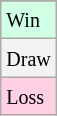<table class="wikitable">
<tr>
</tr>
<tr bgcolor = "#d0ffe3">
<td><small>Win</small></td>
</tr>
<tr bgcolor = "#f3f3f3">
<td><small>Draw</small></td>
</tr>
<tr bgcolor = "#ffd0e3">
<td><small>Loss</small></td>
</tr>
</table>
